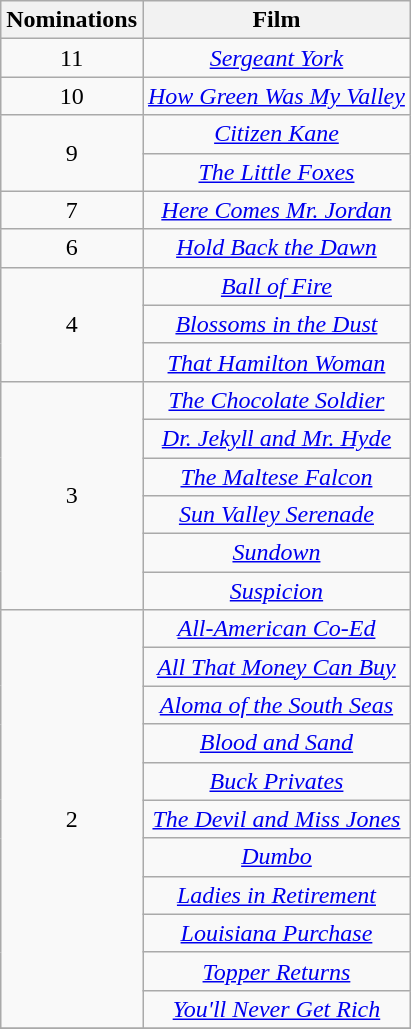<table class="wikitable" rowspan="2" style="text-align:center;">
<tr>
<th scope="col" style="width:55px;">Nominations</th>
<th scope="col" style="text-align:center;">Film</th>
</tr>
<tr>
<td rowspan="1" style="text-align:center">11</td>
<td><em><a href='#'>Sergeant York</a></em></td>
</tr>
<tr>
<td rowspan="1" style="text-align:center">10</td>
<td><em><a href='#'>How Green Was My Valley</a></em></td>
</tr>
<tr>
<td rowspan="2" style="text-align:center">9</td>
<td><em><a href='#'>Citizen Kane</a></em></td>
</tr>
<tr>
<td><em><a href='#'>The Little Foxes</a></em></td>
</tr>
<tr>
<td rowspan="1" style="text-align:center">7</td>
<td><em><a href='#'>Here Comes Mr. Jordan</a></em></td>
</tr>
<tr>
<td rowspan="1" style="text-align:center">6</td>
<td><em><a href='#'>Hold Back the Dawn</a></em></td>
</tr>
<tr>
<td rowspan="3" style="text-align:center">4</td>
<td><em><a href='#'>Ball of Fire</a></em></td>
</tr>
<tr>
<td><em><a href='#'>Blossoms in the Dust</a></em></td>
</tr>
<tr>
<td><em><a href='#'>That Hamilton Woman</a></em></td>
</tr>
<tr>
<td rowspan="6" style="text-align:center">3</td>
<td><em><a href='#'>The Chocolate Soldier</a></em></td>
</tr>
<tr>
<td><em><a href='#'>Dr. Jekyll and Mr. Hyde</a></em></td>
</tr>
<tr>
<td><em><a href='#'>The Maltese Falcon</a></em></td>
</tr>
<tr>
<td><em><a href='#'>Sun Valley Serenade</a></em></td>
</tr>
<tr>
<td><em><a href='#'>Sundown</a></em></td>
</tr>
<tr>
<td><em><a href='#'>Suspicion</a></em></td>
</tr>
<tr>
<td rowspan="11" style="text-align:center">2</td>
<td><em><a href='#'>All-American Co-Ed</a></em></td>
</tr>
<tr>
<td><em><a href='#'>All That Money Can Buy</a></em></td>
</tr>
<tr>
<td><em><a href='#'>Aloma of the South Seas</a></em></td>
</tr>
<tr>
<td><em><a href='#'>Blood and Sand</a></em></td>
</tr>
<tr>
<td><em><a href='#'>Buck Privates</a></em></td>
</tr>
<tr>
<td><em><a href='#'>The Devil and Miss Jones</a></em></td>
</tr>
<tr>
<td><em><a href='#'>Dumbo</a></em></td>
</tr>
<tr>
<td><em><a href='#'>Ladies in Retirement</a></em></td>
</tr>
<tr>
<td><em><a href='#'>Louisiana Purchase</a></em></td>
</tr>
<tr>
<td><em><a href='#'>Topper Returns</a></em></td>
</tr>
<tr>
<td><em><a href='#'>You'll Never Get Rich</a></em></td>
</tr>
<tr>
</tr>
</table>
